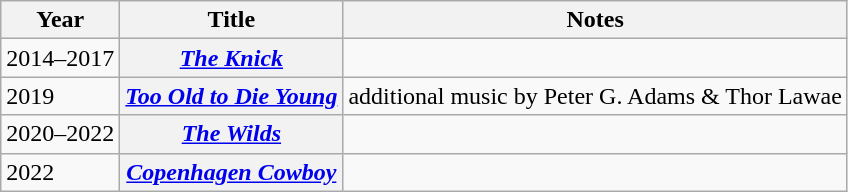<table class="wikitable plainrowheaders">
<tr>
<th>Year</th>
<th>Title</th>
<th>Notes</th>
</tr>
<tr>
<td>2014–2017</td>
<th style="text-align:center;" scope="row"><em><a href='#'>The Knick</a></em></th>
<td></td>
</tr>
<tr>
<td>2019</td>
<th style="text-align:center;" scope="row"><em><a href='#'>Too Old to Die Young</a></em></th>
<td>additional music by Peter G. Adams & Thor Lawae</td>
</tr>
<tr>
<td>2020–2022</td>
<th style="text-align:center;" scope="row"><em><a href='#'>The Wilds</a></em></th>
<td></td>
</tr>
<tr>
<td>2022</td>
<th style="text-align:center;" scope="row"><em><a href='#'>Copenhagen Cowboy</a></em></th>
<td></td>
</tr>
</table>
